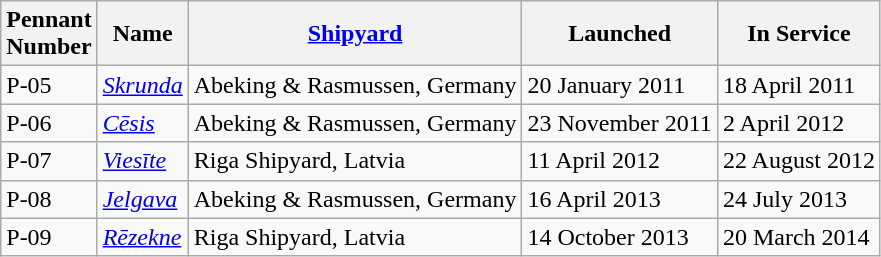<table class="wikitable">
<tr>
<th>Pennant<br>Number</th>
<th>Name</th>
<th><a href='#'>Shipyard</a></th>
<th>Launched</th>
<th>In Service</th>
</tr>
<tr>
<td>P-05</td>
<td><em><a href='#'>Skrunda</a></em></td>
<td>Abeking & Rasmussen, Germany</td>
<td>20 January 2011</td>
<td>18 April 2011</td>
</tr>
<tr>
<td>P-06</td>
<td><em><a href='#'>Cēsis</a></em></td>
<td>Abeking & Rasmussen, Germany</td>
<td>23 November 2011</td>
<td>2 April 2012</td>
</tr>
<tr>
<td>P-07</td>
<td><em><a href='#'>Viesīte</a></em></td>
<td>Riga Shipyard, Latvia</td>
<td>11 April 2012</td>
<td>22 August 2012</td>
</tr>
<tr>
<td>P-08</td>
<td><em><a href='#'>Jelgava</a></em></td>
<td>Abeking & Rasmussen, Germany</td>
<td>16 April 2013</td>
<td>24 July 2013</td>
</tr>
<tr>
<td>P-09</td>
<td><em><a href='#'>Rēzekne</a></em></td>
<td>Riga Shipyard, Latvia</td>
<td>14 October 2013</td>
<td>20 March 2014</td>
</tr>
</table>
